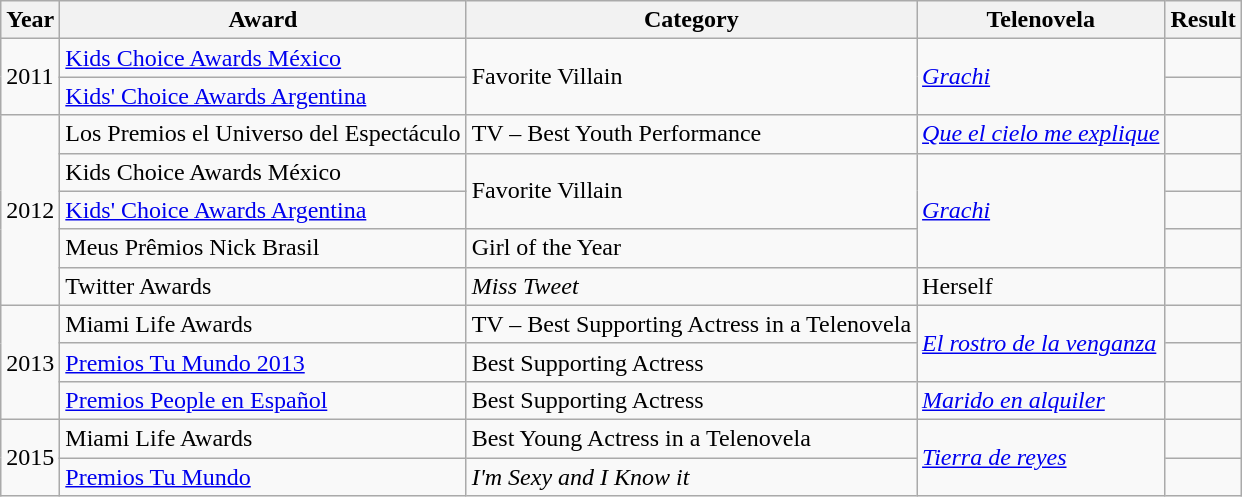<table class="wikitable">
<tr>
<th>Year</th>
<th>Award</th>
<th>Category</th>
<th>Telenovela</th>
<th>Result</th>
</tr>
<tr>
<td rowspan=2>2011</td>
<td><a href='#'>Kids Choice Awards México</a></td>
<td rowspan=2>Favorite Villain</td>
<td rowspan=2><em><a href='#'>Grachi</a></em></td>
<td></td>
</tr>
<tr>
<td><a href='#'>Kids' Choice Awards Argentina</a></td>
<td></td>
</tr>
<tr>
<td rowspan=5>2012</td>
<td>Los Premios el Universo del Espectáculo</td>
<td>TV – Best Youth Performance</td>
<td><em><a href='#'>Que el cielo me explique</a></em></td>
<td></td>
</tr>
<tr>
<td>Kids Choice Awards México</td>
<td rowspan=2>Favorite Villain</td>
<td rowspan=3><em><a href='#'>Grachi</a></em></td>
<td></td>
</tr>
<tr>
<td><a href='#'>Kids' Choice Awards Argentina</a></td>
<td></td>
</tr>
<tr>
<td>Meus Prêmios Nick Brasil</td>
<td>Girl of the Year</td>
<td></td>
</tr>
<tr>
<td>Twitter Awards</td>
<td><em>Miss Tweet</em></td>
<td>Herself</td>
<td></td>
</tr>
<tr>
<td rowspan=3>2013</td>
<td>Miami Life Awards</td>
<td>TV – Best Supporting Actress in a Telenovela</td>
<td rowspan=2><em><a href='#'>El rostro de la venganza</a></em></td>
<td></td>
</tr>
<tr>
<td><a href='#'>Premios Tu Mundo 2013</a></td>
<td>Best Supporting Actress</td>
<td></td>
</tr>
<tr>
<td><a href='#'>Premios People en Español</a></td>
<td>Best Supporting Actress</td>
<td><em><a href='#'>Marido en alquiler</a></em></td>
<td></td>
</tr>
<tr>
<td rowspan=2>2015</td>
<td>Miami Life Awards</td>
<td>Best Young Actress in a Telenovela</td>
<td rowspan=2><em><a href='#'>Tierra de reyes</a></em></td>
<td></td>
</tr>
<tr>
<td><a href='#'>Premios Tu Mundo</a></td>
<td><em>I'm Sexy and I Know it</em></td>
<td></td>
</tr>
</table>
